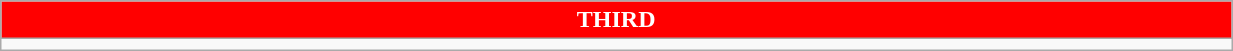<table class="wikitable collapsible collapsed" style="width:65%">
<tr>
<th colspan=6 ! style="color:white; background:#FF0000">THIRD</th>
</tr>
<tr>
<td></td>
</tr>
</table>
